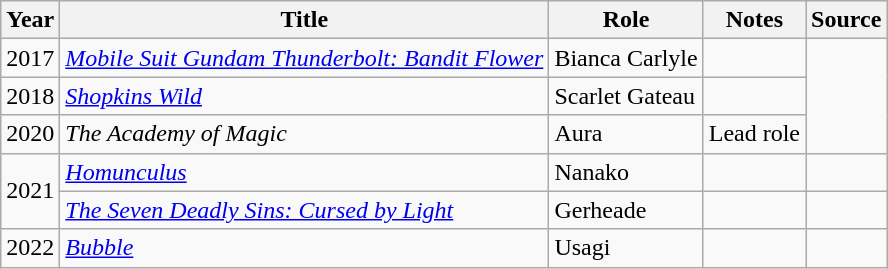<table class="wikitable sortable plainrowheaders">
<tr>
<th>Year</th>
<th>Title</th>
<th>Role</th>
<th class="unsortable">Notes</th>
<th class="unsortable">Source</th>
</tr>
<tr>
<td>2017</td>
<td><em><a href='#'>Mobile Suit Gundam Thunderbolt: Bandit Flower</a></em></td>
<td>Bianca Carlyle</td>
<td></td>
<td rowspan="3"></td>
</tr>
<tr>
<td>2018</td>
<td><em><a href='#'>Shopkins Wild</a></em></td>
<td>Scarlet Gateau</td>
<td></td>
</tr>
<tr>
<td>2020</td>
<td><em>The Academy of Magic</em></td>
<td>Aura</td>
<td>Lead role</td>
</tr>
<tr>
<td rowspan="2">2021</td>
<td><em><a href='#'>Homunculus</a></em></td>
<td>Nanako</td>
<td></td>
<td></td>
</tr>
<tr>
<td><em><a href='#'>The Seven Deadly Sins: Cursed by Light</a></em></td>
<td>Gerheade</td>
<td></td>
<td></td>
</tr>
<tr>
<td>2022</td>
<td><em><a href='#'>Bubble</a></em></td>
<td>Usagi</td>
<td></td>
<td></td>
</tr>
</table>
